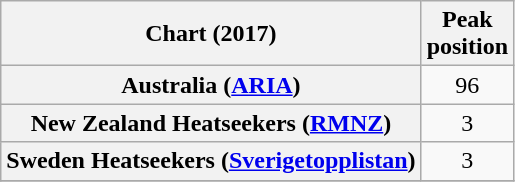<table class="wikitable sortable plainrowheaders" style="text-align:center">
<tr>
<th scope="col">Chart (2017)</th>
<th scope="col">Peak<br> position</th>
</tr>
<tr>
<th scope="row">Australia (<a href='#'>ARIA</a>)</th>
<td>96</td>
</tr>
<tr>
<th scope="row">New Zealand Heatseekers (<a href='#'>RMNZ</a>)</th>
<td>3</td>
</tr>
<tr>
<th scope="row">Sweden Heatseekers (<a href='#'>Sverigetopplistan</a>)</th>
<td>3</td>
</tr>
<tr>
</tr>
</table>
